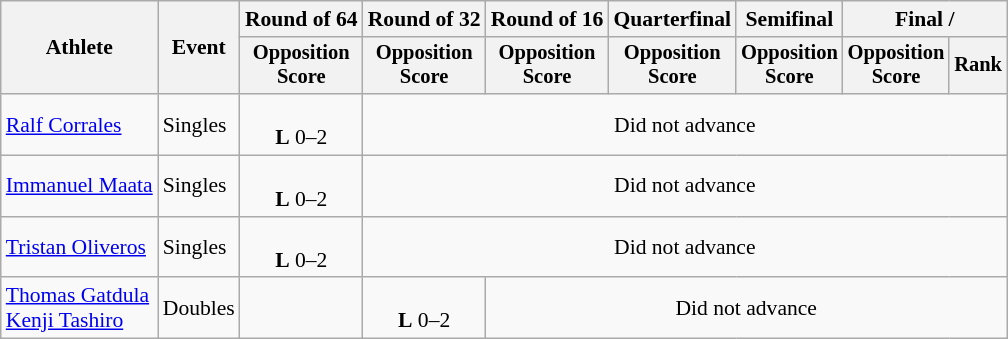<table class="wikitable" style="font-size:90%; text-align:center">
<tr>
<th rowspan=2>Athlete</th>
<th rowspan=2>Event</th>
<th>Round of 64</th>
<th>Round of 32</th>
<th>Round of 16</th>
<th>Quarterfinal</th>
<th>Semifinal</th>
<th colspan=2>Final / </th>
</tr>
<tr style="font-size:95%">
<th>Opposition<br>Score</th>
<th>Opposition<br>Score</th>
<th>Opposition<br>Score</th>
<th>Opposition<br>Score</th>
<th>Opposition<br>Score</th>
<th>Opposition<br>Score</th>
<th>Rank</th>
</tr>
<tr>
<td align="left"><a href='#'>Ralf Corrales</a></td>
<td align="left">Singles</td>
<td><br><strong>L</strong> 0–2</td>
<td colspan=6>Did not advance</td>
</tr>
<tr>
<td align="left"><a href='#'>Immanuel Maata</a></td>
<td align="left">Singles</td>
<td><br><strong>L</strong> 0–2</td>
<td colspan=6>Did not advance</td>
</tr>
<tr>
<td align="left"><a href='#'>Tristan Oliveros</a></td>
<td align="left">Singles</td>
<td><br><strong>L</strong> 0–2</td>
<td colspan=6>Did not advance</td>
</tr>
<tr>
<td align="left"><a href='#'>Thomas Gatdula</a> <br><a href='#'>Kenji Tashiro</a></td>
<td align="left">Doubles</td>
<td></td>
<td><br><strong>L</strong> 0–2</td>
<td colspan=5>Did not advance</td>
</tr>
</table>
